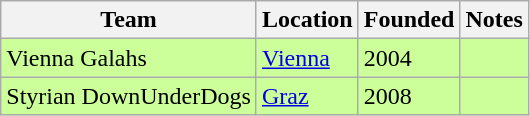<table class="wikitable">
<tr>
<th>Team</th>
<th>Location</th>
<th>Founded</th>
<th>Notes</th>
</tr>
<tr bgcolor="#CCFF99">
<td>Vienna Galahs</td>
<td><a href='#'>Vienna</a></td>
<td>2004</td>
<td></td>
</tr>
<tr bgcolor="#CCFF99">
<td>Styrian DownUnderDogs</td>
<td><a href='#'>Graz</a></td>
<td>2008</td>
<td></td>
</tr>
</table>
